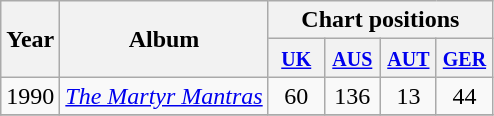<table class="wikitable">
<tr>
<th align="center" rowspan="2">Year</th>
<th align="center" rowspan="2">Album</th>
<th align="center" colspan="4">Chart positions</th>
</tr>
<tr>
<th width="30"><small><a href='#'>UK</a></small><br></th>
<th width="30"><small><a href='#'>AUS</a></small><br></th>
<th width="30"><small><a href='#'>AUT</a></small><br></th>
<th width="30"><small><a href='#'>GER</a></small><br></th>
</tr>
<tr>
<td align="center">1990</td>
<td align="left"><em><a href='#'>The Martyr Mantras</a></em></td>
<td align="center">60</td>
<td align="center">136</td>
<td align="center">13</td>
<td align="center">44</td>
</tr>
<tr>
</tr>
</table>
